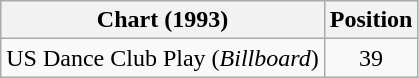<table class="wikitable">
<tr>
<th>Chart (1993)</th>
<th>Position</th>
</tr>
<tr>
<td>US Dance Club Play (<em>Billboard</em>)</td>
<td align="center">39</td>
</tr>
</table>
